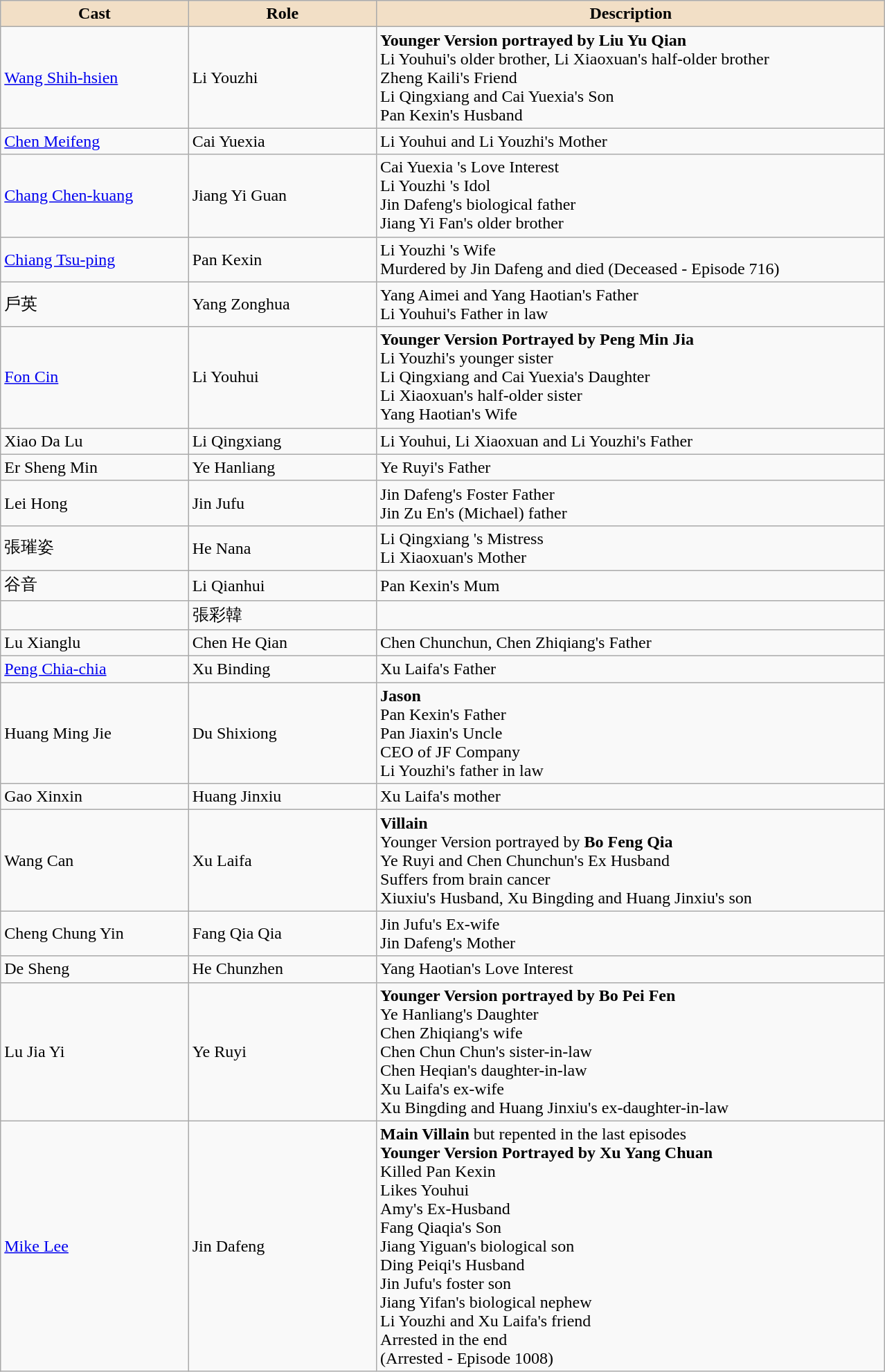<table class="wikitable">
<tr>
<th style="background:#f2dfc6; width:17%">Cast</th>
<th style="background:#f2dfc6; width:17%">Role</th>
<th style="background:#f2dfc6; width:46%">Description</th>
</tr>
<tr>
<td><a href='#'>Wang Shih-hsien</a></td>
<td>Li Youzhi</td>
<td><strong>Younger Version portrayed by Liu Yu Qian</strong> <br> Li Youhui's older brother, Li Xiaoxuan's half-older brother <br> Zheng Kaili's Friend <br> Li Qingxiang and Cai Yuexia's Son <br> Pan Kexin's Husband</td>
</tr>
<tr>
<td><a href='#'>Chen Meifeng</a></td>
<td>Cai Yuexia</td>
<td>Li Youhui and Li Youzhi's Mother</td>
</tr>
<tr>
<td><a href='#'>Chang Chen-kuang</a></td>
<td>Jiang Yi Guan</td>
<td>Cai Yuexia 's Love Interest <br> Li Youzhi 's Idol <br> Jin Dafeng's biological father <br> Jiang Yi Fan's older brother</td>
</tr>
<tr>
<td><a href='#'>Chiang Tsu-ping</a></td>
<td>Pan Kexin</td>
<td>Li Youzhi 's Wife <br> Murdered by Jin Dafeng and died (Deceased - Episode 716)</td>
</tr>
<tr>
<td>戶英</td>
<td>Yang Zonghua</td>
<td>Yang Aimei and Yang Haotian's Father <br> Li Youhui's Father in law</td>
</tr>
<tr>
<td><a href='#'>Fon Cin</a></td>
<td>Li Youhui</td>
<td><strong>Younger Version Portrayed by Peng  Min Jia</strong> <br> Li Youzhi's younger sister <br> Li Qingxiang and Cai Yuexia's Daughter <br> Li Xiaoxuan's half-older sister <br> Yang Haotian's Wife</td>
</tr>
<tr>
<td>Xiao Da Lu</td>
<td>Li Qingxiang</td>
<td>Li Youhui, Li Xiaoxuan and Li Youzhi's Father</td>
</tr>
<tr>
<td>Er Sheng Min</td>
<td>Ye Hanliang</td>
<td>Ye Ruyi's Father</td>
</tr>
<tr>
<td>Lei Hong</td>
<td>Jin Jufu</td>
<td>Jin Dafeng's Foster Father <br> Jin Zu En's (Michael) father</td>
</tr>
<tr>
<td>張璀姿</td>
<td>He Nana</td>
<td>Li Qingxiang 's Mistress <br> Li Xiaoxuan's Mother</td>
</tr>
<tr>
<td>谷音</td>
<td>Li Qianhui</td>
<td>Pan Kexin's Mum</td>
</tr>
<tr>
<td></td>
<td>張彩韓</td>
<td></td>
</tr>
<tr>
<td>Lu Xianglu</td>
<td>Chen He Qian</td>
<td>Chen Chunchun, Chen Zhiqiang's Father</td>
</tr>
<tr>
<td><a href='#'>Peng Chia-chia</a></td>
<td>Xu Binding</td>
<td>Xu Laifa's Father</td>
</tr>
<tr>
<td>Huang Ming Jie</td>
<td>Du Shixiong</td>
<td><strong>Jason</strong><br> Pan Kexin's Father <br> Pan Jiaxin's Uncle <br> CEO of JF Company <br> Li Youzhi's father in law</td>
</tr>
<tr>
<td>Gao Xinxin</td>
<td>Huang Jinxiu</td>
<td>Xu Laifa's mother</td>
</tr>
<tr>
<td>Wang Can</td>
<td>Xu Laifa</td>
<td><strong>Villain</strong> <br> Younger Version portrayed by <strong>Bo Feng Qia</strong> <br> Ye Ruyi and Chen Chunchun's Ex Husband <br> Suffers from brain cancer <br> Xiuxiu's Husband, Xu Bingding and Huang Jinxiu's son</td>
</tr>
<tr>
<td>Cheng Chung Yin</td>
<td>Fang Qia Qia</td>
<td>Jin Jufu's Ex-wife <br> Jin Dafeng's Mother</td>
</tr>
<tr>
<td>De Sheng</td>
<td>He Chunzhen</td>
<td>Yang Haotian's Love Interest</td>
</tr>
<tr>
<td>Lu Jia Yi</td>
<td>Ye Ruyi</td>
<td><strong>Younger Version portrayed by Bo Pei Fen</strong> <br> Ye Hanliang's Daughter <br> Chen Zhiqiang's wife <br> Chen Chun Chun's sister-in-law <br> Chen Heqian's daughter-in-law <br> Xu Laifa's ex-wife <br> Xu Bingding and Huang Jinxiu's ex-daughter-in-law</td>
</tr>
<tr>
<td><a href='#'>Mike Lee</a></td>
<td>Jin Dafeng</td>
<td><strong>Main Villain</strong> but repented in the last episodes <br> <strong>Younger Version Portrayed by Xu Yang Chuan</strong> <br> Killed Pan Kexin <br> Likes Youhui<br>Amy's Ex-Husband <br> Fang Qiaqia's Son <br> Jiang Yiguan's biological son<br>Ding Peiqi's Husband <br> Jin Jufu's foster son <br> Jiang Yifan's biological nephew <br> Li Youzhi and Xu Laifa's friend <br> Arrested in the end<br>(Arrested - Episode 1008)</td>
</tr>
</table>
